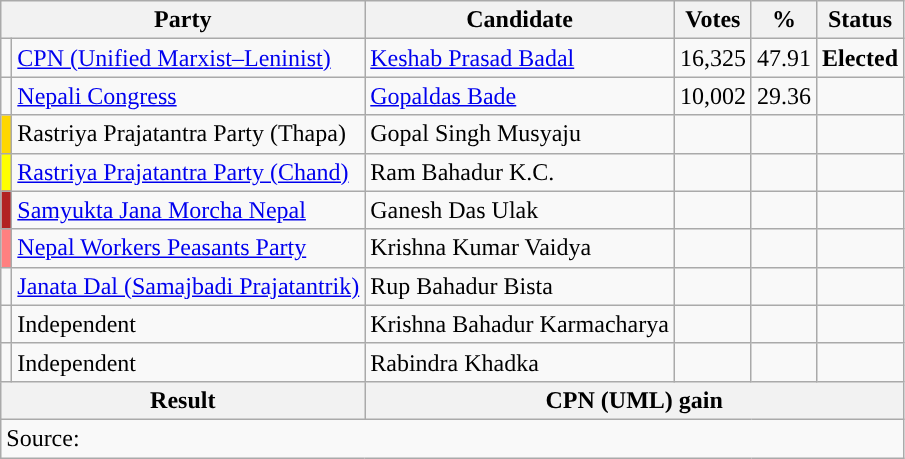<table class="wikitable">
<tr>
<th colspan="2">Party</th>
<th>Candidate</th>
<th>Votes</th>
<th>%</th>
<th>Status</th>
</tr>
<tr>
<td style="background-color:"></td>
<td><a href='#'>CPN (Unified Marxist–Leninist)</a></td>
<td><a href='#'>Keshab Prasad Badal</a></td>
<td>16,325</td>
<td>47.91</td>
<td><strong>Elected</strong></td>
</tr>
<tr>
<td style="background-color:"></td>
<td><a href='#'>Nepali Congress</a></td>
<td><a href='#'>Gopaldas Bade</a></td>
<td>10,002</td>
<td>29.36</td>
<td></td>
</tr>
<tr>
<td style="background-color:gold"></td>
<td>Rastriya Prajatantra Party (Thapa)</td>
<td>Gopal Singh Musyaju</td>
<td></td>
<td></td>
<td></td>
</tr>
<tr>
<td style="background-color:yellow"></td>
<td><a href='#'>Rastriya Prajatantra Party (Chand)</a></td>
<td>Ram Bahadur K.C.</td>
<td></td>
<td></td>
<td></td>
</tr>
<tr>
<td style="background-color:firebrick"></td>
<td><a href='#'>Samyukta Jana Morcha Nepal</a></td>
<td>Ganesh Das Ulak</td>
<td></td>
<td></td>
<td></td>
</tr>
<tr>
<td style="background-color:#ff8080"></td>
<td><a href='#'>Nepal Workers Peasants Party</a></td>
<td>Krishna Kumar Vaidya</td>
<td></td>
<td></td>
<td></td>
</tr>
<tr>
<td></td>
<td><a href='#'>Janata Dal (Samajbadi Prajatantrik)</a></td>
<td>Rup Bahadur Bista</td>
<td></td>
<td></td>
<td></td>
</tr>
<tr>
<td></td>
<td>Independent</td>
<td>Krishna Bahadur Karmacharya</td>
<td></td>
<td></td>
<td></td>
</tr>
<tr>
<td></td>
<td>Independent</td>
<td>Rabindra Khadka</td>
<td></td>
<td></td>
<td></td>
</tr>
<tr>
<th colspan="2">Result</th>
<th colspan="4">CPN (UML) gain</th>
</tr>
<tr>
<td colspan="6">Source: </td>
</tr>
</table>
